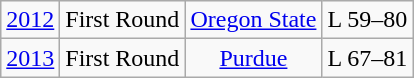<table class="wikitable">
<tr align="center">
<td><a href='#'>2012</a></td>
<td>First Round</td>
<td><a href='#'>Oregon State</a></td>
<td>L 59–80</td>
</tr>
<tr align="center">
<td><a href='#'>2013</a></td>
<td>First Round</td>
<td><a href='#'>Purdue</a></td>
<td>L 67–81</td>
</tr>
</table>
